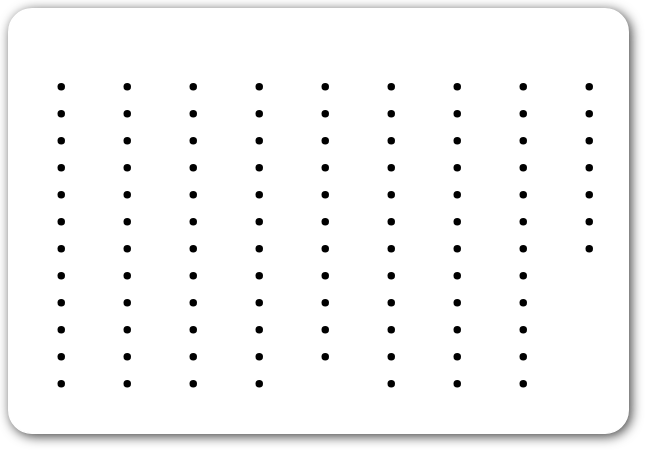<table style=" border-radius:1em; box-shadow: 0.1em 0.1em 0.5em rgba(0,0,0,0.75);; background-color: white; border: 1px solid white; padding: 5px;">
<tr style="vertical-align:top;">
<td><br><ul><li></li><li></li><li></li><li></li><li></li><li></li><li></li><li></li><li></li><li></li><li></li><li></li></ul></td>
<td valign=top><br><ul><li></li><li></li><li></li><li></li><li></li><li></li><li></li><li></li><li></li><li></li><li></li><li></li></ul></td>
<td valign=top><br><ul><li></li><li></li><li></li><li></li><li></li><li></li><li></li><li></li><li></li><li></li><li></li><li></li></ul></td>
<td valign=top><br><ul><li></li><li></li><li></li><li></li><li></li><li></li><li></li><li></li><li></li><li></li><li></li><li></li></ul></td>
<td valign=top><br><ul><li></li><li></li><li></li><li></li><li></li><li></li><li></li><li></li><li></li><li></li><li></li></ul></td>
<td valign=top><br><ul><li></li><li></li><li></li><li></li><li></li><li></li><li></li><li></li><li></li><li></li><li></li><li></li></ul></td>
<td valign=top><br><ul><li></li><li></li><li></li><li></li><li></li><li></li><li></li><li></li><li></li><li></li><li></li><li></li></ul></td>
<td valign=top><br><ul><li></li><li></li><li></li><li></li><li></li><li></li><li></li><li></li><li></li><li></li><li></li><li></li></ul></td>
<td valign=top><br><ul><li></li><li></li><li></li><li></li><li></li><li></li><li></li></ul></td>
<td></td>
</tr>
</table>
